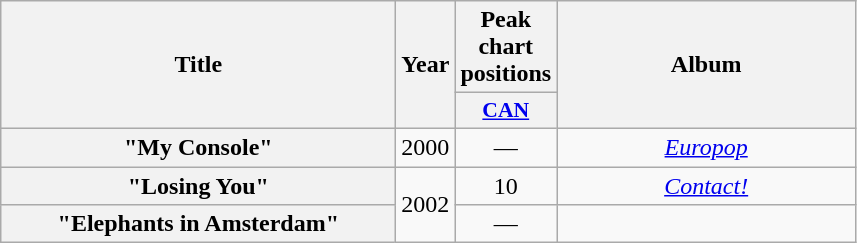<table class="wikitable plainrowheaders" style="text-align:center;">
<tr>
<th scope="col" rowspan="2" style="width:16em;">Title</th>
<th scope="col" rowspan="2">Year</th>
<th scope="col" colspan="1">Peak chart positions</th>
<th scope="col" rowspan="2" style="width:12em;">Album</th>
</tr>
<tr>
<th style="width:3em;font-size:90%"><a href='#'>CAN</a><br></th>
</tr>
<tr>
<th scope="row">"My Console" </th>
<td>2000</td>
<td>—</td>
<td><em><a href='#'>Europop</a></em></td>
</tr>
<tr>
<th scope="row">"Losing You" </th>
<td rowspan=2>2002</td>
<td>10</td>
<td><em><a href='#'>Contact!</a></em></td>
</tr>
<tr>
<th scope="row">"Elephants in Amsterdam" </th>
<td>—</td>
<td></td>
</tr>
</table>
